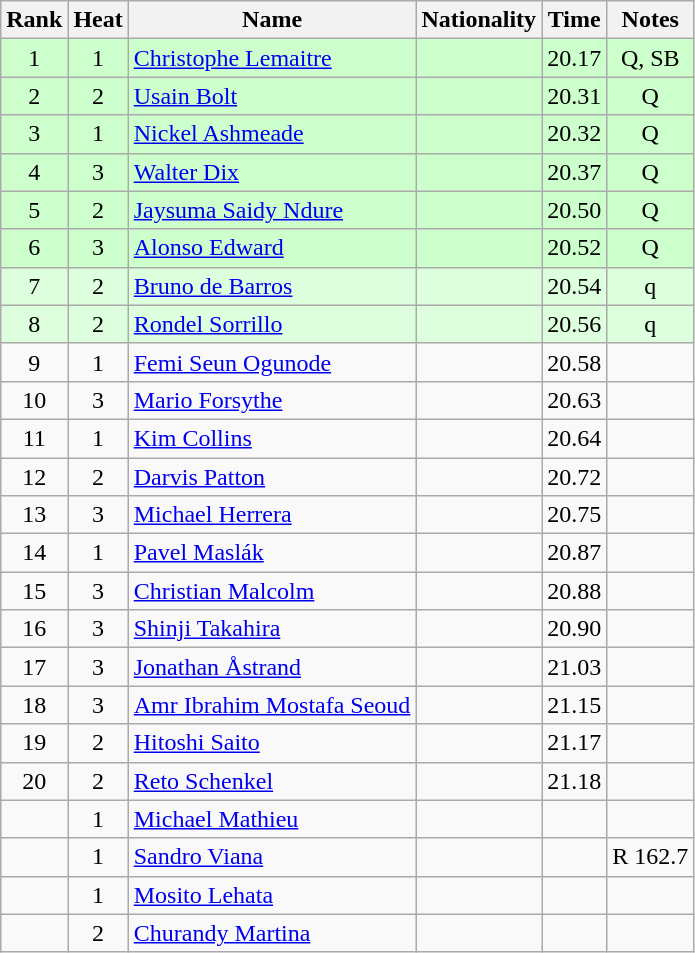<table class="wikitable sortable" style="text-align:center">
<tr>
<th>Rank</th>
<th>Heat</th>
<th>Name</th>
<th>Nationality</th>
<th>Time</th>
<th>Notes</th>
</tr>
<tr bgcolor=ccffcc>
<td>1</td>
<td>1</td>
<td align=left><a href='#'>Christophe Lemaitre</a></td>
<td align=left></td>
<td>20.17</td>
<td>Q, SB</td>
</tr>
<tr bgcolor=ccffcc>
<td>2</td>
<td>2</td>
<td align=left><a href='#'>Usain Bolt</a></td>
<td align=left></td>
<td>20.31</td>
<td>Q</td>
</tr>
<tr bgcolor=ccffcc>
<td>3</td>
<td>1</td>
<td align=left><a href='#'>Nickel Ashmeade</a></td>
<td align=left></td>
<td>20.32</td>
<td>Q</td>
</tr>
<tr bgcolor=ccffcc>
<td>4</td>
<td>3</td>
<td align=left><a href='#'>Walter Dix</a></td>
<td align=left></td>
<td>20.37</td>
<td>Q</td>
</tr>
<tr bgcolor=ccffcc>
<td>5</td>
<td>2</td>
<td align=left><a href='#'>Jaysuma Saidy Ndure</a></td>
<td align=left></td>
<td>20.50</td>
<td>Q</td>
</tr>
<tr bgcolor=ccffcc>
<td>6</td>
<td>3</td>
<td align=left><a href='#'>Alonso Edward</a></td>
<td align=left></td>
<td>20.52</td>
<td>Q</td>
</tr>
<tr bgcolor=ddffdd>
<td>7</td>
<td>2</td>
<td align=left><a href='#'>Bruno de Barros</a></td>
<td align=left></td>
<td>20.54</td>
<td>q</td>
</tr>
<tr bgcolor=ddffdd>
<td>8</td>
<td>2</td>
<td align=left><a href='#'>Rondel Sorrillo</a></td>
<td align=left></td>
<td>20.56</td>
<td>q</td>
</tr>
<tr>
<td>9</td>
<td>1</td>
<td align=left><a href='#'>Femi Seun Ogunode</a></td>
<td align=left></td>
<td>20.58</td>
<td></td>
</tr>
<tr>
<td>10</td>
<td>3</td>
<td align=left><a href='#'>Mario Forsythe</a></td>
<td align=left></td>
<td>20.63</td>
<td></td>
</tr>
<tr>
<td>11</td>
<td>1</td>
<td align=left><a href='#'>Kim Collins</a></td>
<td align=left></td>
<td>20.64</td>
<td></td>
</tr>
<tr>
<td>12</td>
<td>2</td>
<td align=left><a href='#'>Darvis Patton</a></td>
<td align=left></td>
<td>20.72</td>
<td></td>
</tr>
<tr>
<td>13</td>
<td>3</td>
<td align=left><a href='#'>Michael Herrera</a></td>
<td align=left></td>
<td>20.75</td>
<td></td>
</tr>
<tr>
<td>14</td>
<td>1</td>
<td align=left><a href='#'>Pavel Maslák</a></td>
<td align=left></td>
<td>20.87</td>
<td></td>
</tr>
<tr>
<td>15</td>
<td>3</td>
<td align=left><a href='#'>Christian Malcolm</a></td>
<td align=left></td>
<td>20.88</td>
<td></td>
</tr>
<tr>
<td>16</td>
<td>3</td>
<td align=left><a href='#'>Shinji Takahira</a></td>
<td align=left></td>
<td>20.90</td>
<td></td>
</tr>
<tr>
<td>17</td>
<td>3</td>
<td align=left><a href='#'>Jonathan Åstrand</a></td>
<td align=left></td>
<td>21.03</td>
<td></td>
</tr>
<tr>
<td>18</td>
<td>3</td>
<td align=left><a href='#'>Amr Ibrahim Mostafa Seoud</a></td>
<td align=left></td>
<td>21.15</td>
<td></td>
</tr>
<tr>
<td>19</td>
<td>2</td>
<td align=left><a href='#'>Hitoshi Saito</a></td>
<td align=left></td>
<td>21.17</td>
<td></td>
</tr>
<tr>
<td>20</td>
<td>2</td>
<td align=left><a href='#'>Reto Schenkel</a></td>
<td align=left></td>
<td>21.18</td>
<td></td>
</tr>
<tr>
<td></td>
<td>1</td>
<td align=left><a href='#'>Michael Mathieu</a></td>
<td align=left></td>
<td></td>
<td></td>
</tr>
<tr>
<td></td>
<td>1</td>
<td align=left><a href='#'>Sandro Viana</a></td>
<td align=left></td>
<td></td>
<td>R 162.7</td>
</tr>
<tr>
<td></td>
<td>1</td>
<td align=left><a href='#'>Mosito Lehata</a></td>
<td align=left></td>
<td></td>
<td></td>
</tr>
<tr>
<td></td>
<td>2</td>
<td align=left><a href='#'>Churandy Martina</a></td>
<td align=left></td>
<td></td>
<td></td>
</tr>
</table>
